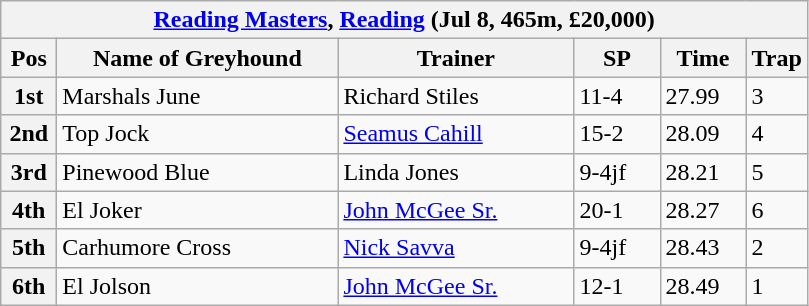<table class="wikitable">
<tr>
<th colspan="6"><a href='#'>Reading Masters</a>, <a href='#'>Reading</a> (Jul 8, 465m, £20,000)</th>
</tr>
<tr>
<th width=30>Pos</th>
<th width=180>Name of Greyhound</th>
<th width=150>Trainer</th>
<th width=50>SP</th>
<th width=50>Time</th>
<th width=30>Trap</th>
</tr>
<tr>
<th>1st</th>
<td>Marshals June</td>
<td>Richard Stiles</td>
<td>11-4</td>
<td>27.99</td>
<td>3</td>
</tr>
<tr>
<th>2nd</th>
<td>Top Jock</td>
<td><a href='#'>Seamus Cahill</a></td>
<td>15-2</td>
<td>28.09</td>
<td>4</td>
</tr>
<tr>
<th>3rd</th>
<td>Pinewood Blue</td>
<td>Linda Jones</td>
<td>9-4jf</td>
<td>28.21</td>
<td>5</td>
</tr>
<tr>
<th>4th</th>
<td>El Joker</td>
<td><a href='#'>John McGee Sr.</a></td>
<td>20-1</td>
<td>28.27</td>
<td>6</td>
</tr>
<tr>
<th>5th</th>
<td>Carhumore Cross</td>
<td><a href='#'>Nick Savva</a></td>
<td>9-4jf</td>
<td>28.43</td>
<td>2</td>
</tr>
<tr>
<th>6th</th>
<td>El Jolson</td>
<td><a href='#'>John McGee Sr.</a></td>
<td>12-1</td>
<td>28.49</td>
<td>1</td>
</tr>
</table>
